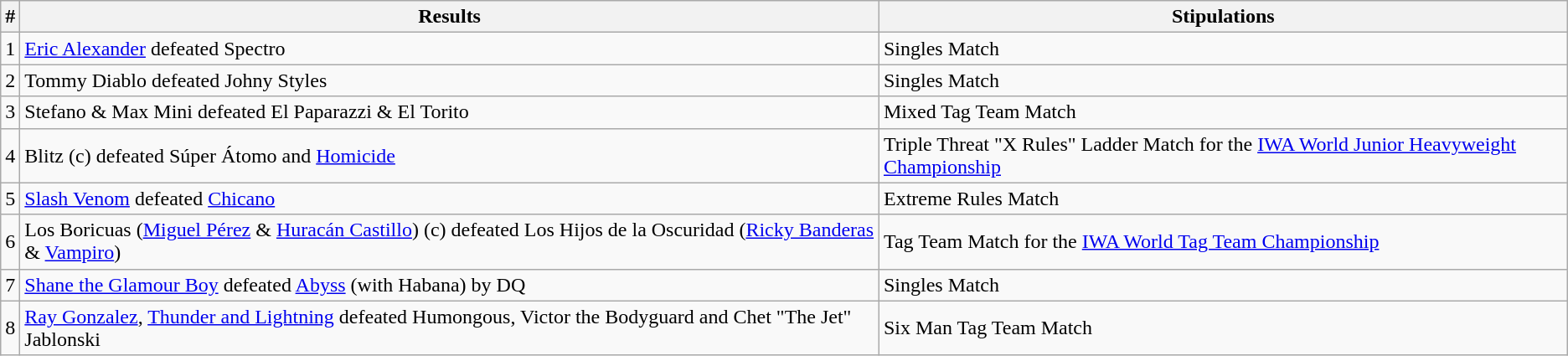<table class="wikitable">
<tr>
<th>#</th>
<th>Results</th>
<th>Stipulations</th>
</tr>
<tr>
<td>1</td>
<td><a href='#'>Eric Alexander</a> defeated Spectro</td>
<td>Singles Match</td>
</tr>
<tr>
<td>2</td>
<td>Tommy Diablo defeated Johny Styles</td>
<td>Singles Match</td>
</tr>
<tr>
<td>3</td>
<td>Stefano & Max Mini defeated El Paparazzi & El Torito</td>
<td>Mixed Tag Team Match</td>
</tr>
<tr>
<td>4</td>
<td>Blitz (c) defeated Súper Átomo and <a href='#'>Homicide</a></td>
<td>Triple Threat "X Rules" Ladder Match for the <a href='#'>IWA World Junior Heavyweight Championship</a></td>
</tr>
<tr>
<td>5</td>
<td><a href='#'>Slash Venom</a> defeated <a href='#'>Chicano</a></td>
<td>Extreme Rules Match</td>
</tr>
<tr>
<td>6</td>
<td>Los Boricuas (<a href='#'>Miguel Pérez</a> & <a href='#'>Huracán Castillo</a>) (c) defeated Los Hijos de la Oscuridad (<a href='#'>Ricky Banderas</a> & <a href='#'>Vampiro</a>)</td>
<td>Tag Team Match for the <a href='#'>IWA World Tag Team Championship</a></td>
</tr>
<tr>
<td>7</td>
<td><a href='#'>Shane the Glamour Boy</a> defeated <a href='#'>Abyss</a> (with Habana) by DQ</td>
<td>Singles Match</td>
</tr>
<tr>
<td>8</td>
<td><a href='#'>Ray Gonzalez</a>, <a href='#'>Thunder and Lightning</a> defeated Humongous, Victor the Bodyguard and Chet "The Jet" Jablonski</td>
<td>Six Man Tag Team Match</td>
</tr>
</table>
